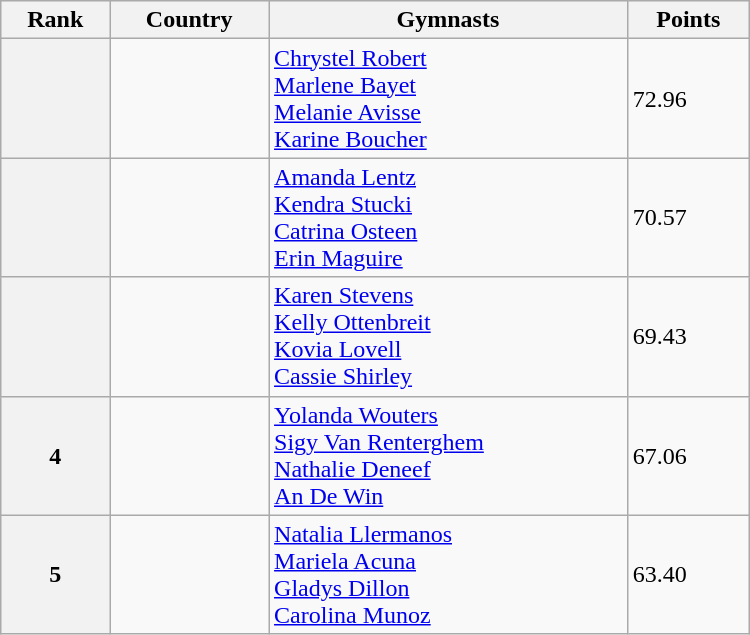<table class="wikitable" width=500>
<tr bgcolor="#efefef">
<th>Rank</th>
<th>Country</th>
<th>Gymnasts</th>
<th>Points</th>
</tr>
<tr>
<th></th>
<td></td>
<td><a href='#'>Chrystel Robert</a> <br> <a href='#'>Marlene Bayet</a> <br> <a href='#'>Melanie Avisse</a> <br> <a href='#'>Karine Boucher</a></td>
<td>72.96</td>
</tr>
<tr>
<th></th>
<td></td>
<td><a href='#'>Amanda Lentz</a> <br> <a href='#'>Kendra Stucki</a> <br> <a href='#'>Catrina Osteen</a> <br> <a href='#'>Erin Maguire</a></td>
<td>70.57</td>
</tr>
<tr>
<th></th>
<td></td>
<td><a href='#'>Karen Stevens</a> <br> <a href='#'>Kelly Ottenbreit</a> <br> <a href='#'>Kovia Lovell</a> <br> <a href='#'>Cassie Shirley</a></td>
<td>69.43</td>
</tr>
<tr>
<th>4</th>
<td></td>
<td><a href='#'>Yolanda Wouters</a> <br> <a href='#'>Sigy Van Renterghem</a> <br> <a href='#'>Nathalie Deneef</a> <br> <a href='#'>An De Win</a></td>
<td>67.06</td>
</tr>
<tr>
<th>5</th>
<td></td>
<td><a href='#'>Natalia Llermanos</a> <br> <a href='#'>Mariela Acuna</a> <br> <a href='#'>Gladys Dillon</a> <br> <a href='#'>Carolina Munoz</a></td>
<td>63.40</td>
</tr>
</table>
